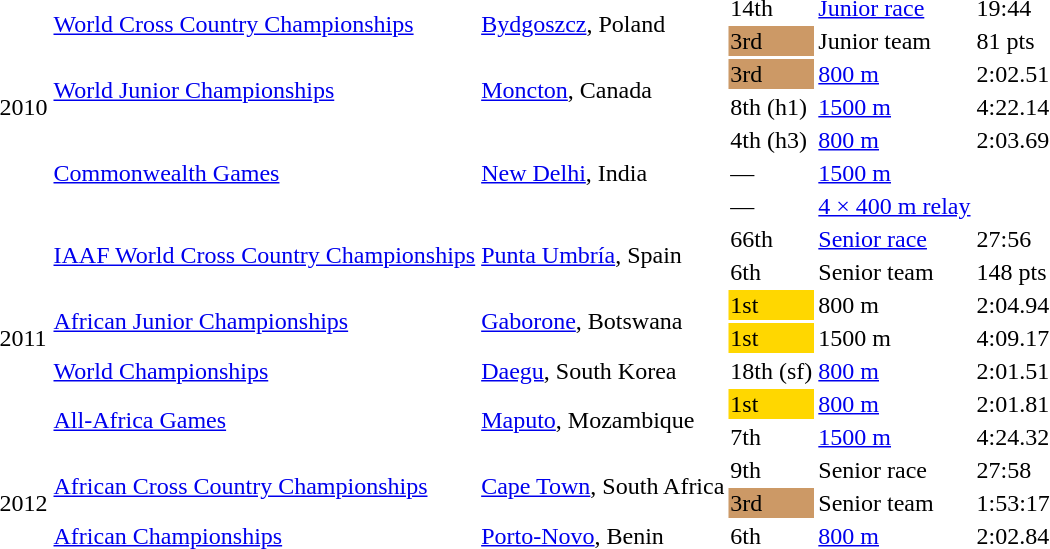<table>
<tr>
<td rowspan=7>2010</td>
<td rowspan=2><a href='#'>World Cross Country Championships</a></td>
<td rowspan=2><a href='#'>Bydgoszcz</a>, Poland</td>
<td>14th</td>
<td><a href='#'>Junior race</a></td>
<td>19:44</td>
</tr>
<tr>
<td bgcolor=cc9966>3rd</td>
<td>Junior team</td>
<td>81 pts</td>
</tr>
<tr>
<td rowspan=2><a href='#'>World Junior Championships</a></td>
<td rowspan=2><a href='#'>Moncton</a>, Canada</td>
<td bgcolor=cc9966>3rd</td>
<td><a href='#'>800 m</a></td>
<td>2:02.51</td>
</tr>
<tr>
<td>8th (h1)</td>
<td><a href='#'>1500 m</a></td>
<td>4:22.14</td>
</tr>
<tr>
<td rowspan=3><a href='#'>Commonwealth Games</a></td>
<td rowspan=3><a href='#'>New Delhi</a>, India</td>
<td>4th (h3)</td>
<td><a href='#'>800 m</a></td>
<td>2:03.69</td>
</tr>
<tr>
<td>—</td>
<td><a href='#'>1500 m</a></td>
<td></td>
</tr>
<tr>
<td>—</td>
<td><a href='#'>4 × 400 m relay</a></td>
<td></td>
</tr>
<tr>
<td rowspan=7>2011</td>
<td rowspan=2><a href='#'>IAAF World Cross Country Championships</a></td>
<td rowspan=2><a href='#'>Punta Umbría</a>, Spain</td>
<td>66th</td>
<td><a href='#'>Senior race</a></td>
<td>27:56</td>
</tr>
<tr>
<td>6th</td>
<td>Senior team</td>
<td>148 pts</td>
</tr>
<tr>
<td rowspan=2><a href='#'>African Junior Championships</a></td>
<td rowspan=2><a href='#'>Gaborone</a>, Botswana</td>
<td bgcolor=gold>1st</td>
<td>800 m</td>
<td>2:04.94</td>
</tr>
<tr>
<td bgcolor=gold>1st</td>
<td>1500 m</td>
<td>4:09.17 </td>
</tr>
<tr>
<td><a href='#'>World Championships</a></td>
<td><a href='#'>Daegu</a>, South Korea</td>
<td>18th (sf)</td>
<td><a href='#'>800 m</a></td>
<td>2:01.51</td>
</tr>
<tr>
<td rowspan=2><a href='#'>All-Africa Games</a></td>
<td rowspan=2><a href='#'>Maputo</a>, Mozambique</td>
<td bgcolor=gold>1st</td>
<td><a href='#'>800 m</a></td>
<td>2:01.81</td>
</tr>
<tr>
<td>7th</td>
<td><a href='#'>1500 m</a></td>
<td>4:24.32</td>
</tr>
<tr>
<td rowspan=3>2012</td>
<td rowspan=2><a href='#'>African Cross Country Championships</a></td>
<td rowspan=2><a href='#'>Cape Town</a>, South Africa</td>
<td>9th</td>
<td>Senior race</td>
<td>27:58</td>
</tr>
<tr>
<td bgcolor=cc9966>3rd</td>
<td>Senior team</td>
<td>1:53:17</td>
</tr>
<tr>
<td><a href='#'>African Championships</a></td>
<td><a href='#'>Porto-Novo</a>, Benin</td>
<td>6th</td>
<td><a href='#'>800 m</a></td>
<td>2:02.84</td>
</tr>
</table>
